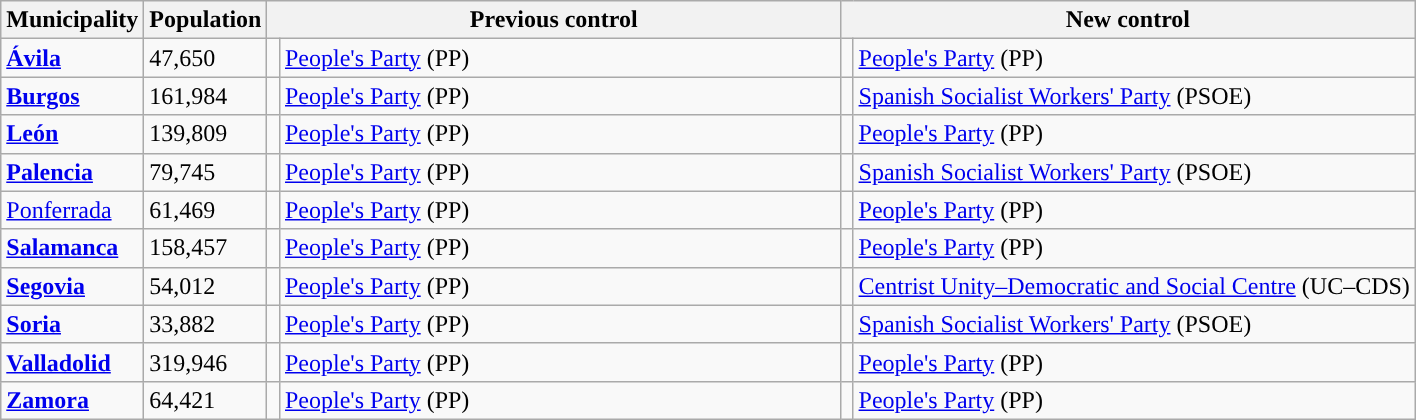<table class="wikitable sortable">
<tr>
<th>Municipality</th>
<th>Population</th>
<th colspan="2" style="width:375px;">Previous control</th>
<th colspan="2" style="width:375px;">New control</th>
</tr>
<tr>
<td><strong><a href='#'>Ávila</a></strong></td>
<td>47,650</td>
<td width="1" style="color:inherit;background:"></td>
<td><a href='#'>People's Party</a> (PP)</td>
<td width="1" style="color:inherit;background:"></td>
<td><a href='#'>People's Party</a> (PP)</td>
</tr>
<tr>
<td><strong><a href='#'>Burgos</a></strong></td>
<td>161,984</td>
<td style="color:inherit;background:"></td>
<td><a href='#'>People's Party</a> (PP)</td>
<td style="color:inherit;background:"></td>
<td><a href='#'>Spanish Socialist Workers' Party</a> (PSOE)</td>
</tr>
<tr>
<td><strong><a href='#'>León</a></strong></td>
<td>139,809</td>
<td style="color:inherit;background:"></td>
<td><a href='#'>People's Party</a> (PP)</td>
<td style="color:inherit;background:"></td>
<td><a href='#'>People's Party</a> (PP)</td>
</tr>
<tr>
<td><strong><a href='#'>Palencia</a></strong></td>
<td>79,745</td>
<td style="color:inherit;background:"></td>
<td><a href='#'>People's Party</a> (PP)</td>
<td style="color:inherit;background:"></td>
<td><a href='#'>Spanish Socialist Workers' Party</a> (PSOE)</td>
</tr>
<tr>
<td><a href='#'>Ponferrada</a></td>
<td>61,469</td>
<td style="color:inherit;background:"></td>
<td><a href='#'>People's Party</a> (PP)</td>
<td style="color:inherit;background:"></td>
<td><a href='#'>People's Party</a> (PP)</td>
</tr>
<tr>
<td><strong><a href='#'>Salamanca</a></strong></td>
<td>158,457</td>
<td style="color:inherit;background:"></td>
<td><a href='#'>People's Party</a> (PP)</td>
<td style="color:inherit;background:"></td>
<td><a href='#'>People's Party</a> (PP)</td>
</tr>
<tr>
<td><strong><a href='#'>Segovia</a></strong></td>
<td>54,012</td>
<td style="color:inherit;background:"></td>
<td><a href='#'>People's Party</a> (PP)</td>
<td style="color:inherit;background:"></td>
<td><a href='#'>Centrist Unity–Democratic and Social Centre</a> (UC–CDS)</td>
</tr>
<tr>
<td><strong><a href='#'>Soria</a></strong></td>
<td>33,882</td>
<td style="color:inherit;background:"></td>
<td><a href='#'>People's Party</a> (PP)</td>
<td style="color:inherit;background:"></td>
<td><a href='#'>Spanish Socialist Workers' Party</a> (PSOE)</td>
</tr>
<tr>
<td><strong><a href='#'>Valladolid</a></strong></td>
<td>319,946</td>
<td style="color:inherit;background:"></td>
<td><a href='#'>People's Party</a> (PP)</td>
<td style="color:inherit;background:"></td>
<td><a href='#'>People's Party</a> (PP)</td>
</tr>
<tr>
<td><strong><a href='#'>Zamora</a></strong></td>
<td>64,421</td>
<td style="color:inherit;background:"></td>
<td><a href='#'>People's Party</a> (PP)</td>
<td style="color:inherit;background:"></td>
<td><a href='#'>People's Party</a> (PP)</td>
</tr>
</table>
